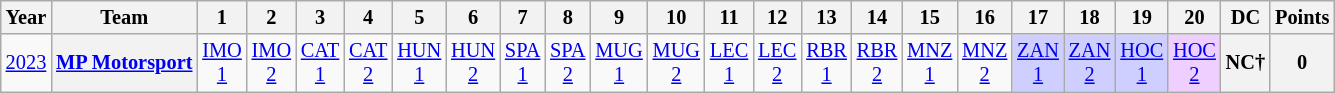<table class="wikitable" style="text-align:center; font-size:85%">
<tr>
<th>Year</th>
<th>Team</th>
<th>1</th>
<th>2</th>
<th>3</th>
<th>4</th>
<th>5</th>
<th>6</th>
<th>7</th>
<th>8</th>
<th>9</th>
<th>10</th>
<th>11</th>
<th>12</th>
<th>13</th>
<th>14</th>
<th>15</th>
<th>16</th>
<th>17</th>
<th>18</th>
<th>19</th>
<th>20</th>
<th>DC</th>
<th>Points</th>
</tr>
<tr>
<td><a href='#'>2023</a></td>
<th nowrap><a href='#'>MP Motorsport</a></th>
<td style="background:#;"><a href='#'>IMO<br>1</a><br></td>
<td style="background:#;"><a href='#'>IMO<br>2</a><br></td>
<td style="background:#;"><a href='#'>CAT<br>1</a><br></td>
<td style="background:#;"><a href='#'>CAT<br>2</a><br></td>
<td style="background:#;"><a href='#'>HUN<br>1</a><br></td>
<td style="background:#;"><a href='#'>HUN<br>2</a><br></td>
<td style="background:#;"><a href='#'>SPA<br>1</a></td>
<td style="background:#;"><a href='#'>SPA<br>2</a></td>
<td style="background:#;"><a href='#'>MUG<br>1</a><br></td>
<td style="background:#;"><a href='#'>MUG<br>2</a><br></td>
<td style="background:#;"><a href='#'>LEC<br>1</a><br></td>
<td style="background:#;"><a href='#'>LEC<br>2</a><br></td>
<td style="background:#;"><a href='#'>RBR<br>1</a></td>
<td style="background:#;"><a href='#'>RBR<br>2</a></td>
<td style="background:#;"><a href='#'>MNZ<br>1</a></td>
<td style="background:#;"><a href='#'>MNZ<br>2</a></td>
<td style="background:#CFCFFF;"><a href='#'>ZAN<br>1</a><br></td>
<td style="background:#CFCFFF;"><a href='#'>ZAN<br>2</a><br></td>
<td style="background:#CFCFFF;"><a href='#'>HOC<br>1</a><br></td>
<td style="background:#EFCFFF;"><a href='#'>HOC<br>2</a><br></td>
<th>NC†</th>
<th>0</th>
</tr>
</table>
